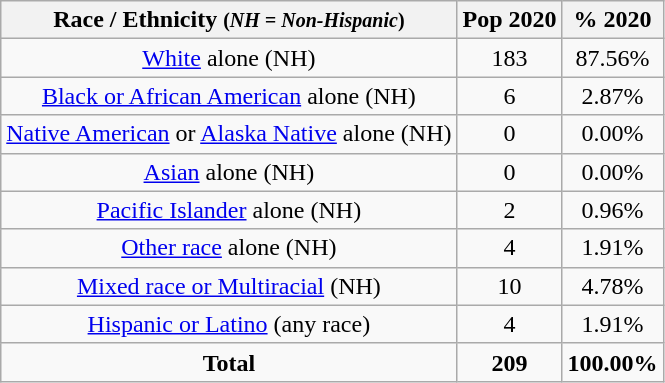<table class="wikitable" style="text-align:center;">
<tr>
<th>Race / Ethnicity <small>(<em>NH = Non-Hispanic</em>)</small></th>
<th>Pop 2020</th>
<th>% 2020</th>
</tr>
<tr>
<td><a href='#'>White</a> alone (NH)</td>
<td>183</td>
<td>87.56%</td>
</tr>
<tr>
<td><a href='#'>Black or African American</a> alone (NH)</td>
<td>6</td>
<td>2.87%</td>
</tr>
<tr>
<td><a href='#'>Native American</a> or <a href='#'>Alaska Native</a> alone (NH)</td>
<td>0</td>
<td>0.00%</td>
</tr>
<tr>
<td><a href='#'>Asian</a> alone (NH)</td>
<td>0</td>
<td>0.00%</td>
</tr>
<tr>
<td><a href='#'>Pacific Islander</a> alone (NH)</td>
<td>2</td>
<td>0.96%</td>
</tr>
<tr>
<td><a href='#'>Other race</a> alone (NH)</td>
<td>4</td>
<td>1.91%</td>
</tr>
<tr>
<td><a href='#'>Mixed race or Multiracial</a> (NH)</td>
<td>10</td>
<td>4.78%</td>
</tr>
<tr>
<td><a href='#'>Hispanic or Latino</a> (any race)</td>
<td>4</td>
<td>1.91%</td>
</tr>
<tr>
<td><strong>Total</strong></td>
<td><strong>209</strong></td>
<td><strong>100.00%</strong></td>
</tr>
</table>
